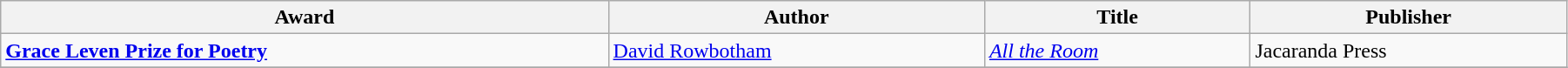<table class="wikitable" width=95%>
<tr>
<th>Award</th>
<th>Author</th>
<th>Title</th>
<th>Publisher</th>
</tr>
<tr>
<td><strong><a href='#'>Grace Leven Prize for Poetry</a></strong></td>
<td><a href='#'>David Rowbotham</a></td>
<td><em><a href='#'>All the Room</a></em></td>
<td>Jacaranda Press</td>
</tr>
<tr>
</tr>
</table>
